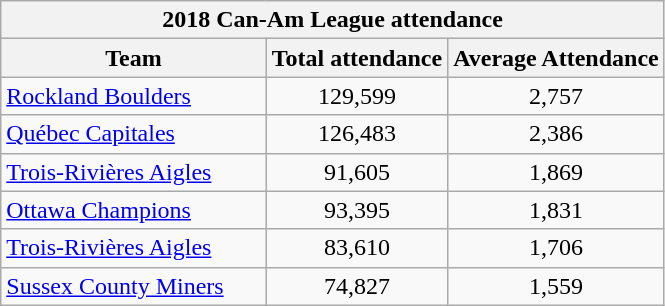<table class="wikitable">
<tr>
<th colspan="7">2018 Can-Am League attendance</th>
</tr>
<tr>
<th width="40%">Team</th>
<th>Total attendance</th>
<th>Average Attendance</th>
</tr>
<tr align=center>
<td align=left><a href='#'>Rockland Boulders</a></td>
<td>129,599</td>
<td>2,757</td>
</tr>
<tr align=center>
<td align=left><a href='#'>Québec Capitales</a></td>
<td>126,483</td>
<td>2,386</td>
</tr>
<tr align=center>
<td align=left><a href='#'>Trois-Rivières Aigles</a></td>
<td>91,605</td>
<td>1,869</td>
</tr>
<tr align=center>
<td align=left><a href='#'>Ottawa Champions</a></td>
<td>93,395</td>
<td>1,831</td>
</tr>
<tr align=center>
<td align=left><a href='#'>Trois-Rivières Aigles</a></td>
<td>83,610</td>
<td>1,706</td>
</tr>
<tr align=center>
<td align=left><a href='#'>Sussex County Miners</a></td>
<td>74,827</td>
<td>1,559</td>
</tr>
</table>
